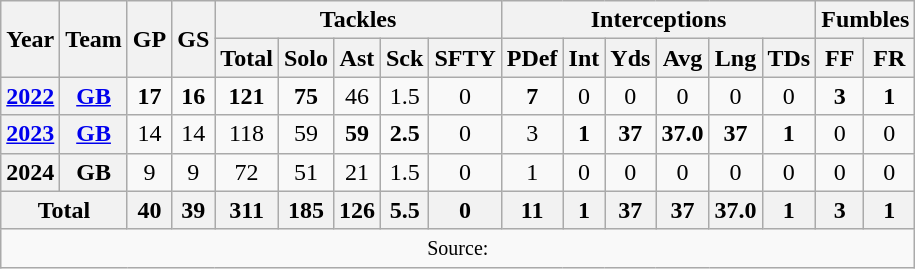<table class="wikitable" style="text-align: center;">
<tr>
<th rowspan=2>Year</th>
<th rowspan=2>Team</th>
<th rowspan=2>GP</th>
<th rowspan=2>GS</th>
<th colspan=5>Tackles</th>
<th colspan=6>Interceptions</th>
<th colspan=2>Fumbles</th>
</tr>
<tr>
<th>Total</th>
<th>Solo</th>
<th>Ast</th>
<th>Sck</th>
<th>SFTY</th>
<th>PDef</th>
<th>Int</th>
<th>Yds</th>
<th>Avg</th>
<th>Lng</th>
<th>TDs</th>
<th>FF</th>
<th>FR</th>
</tr>
<tr>
<th><a href='#'>2022</a></th>
<th><a href='#'>GB</a></th>
<td><strong>17</strong></td>
<td><strong>16</strong></td>
<td><strong>121</strong></td>
<td><strong>75</strong></td>
<td>46</td>
<td>1.5</td>
<td>0</td>
<td><strong>7</strong></td>
<td>0</td>
<td>0</td>
<td>0</td>
<td>0</td>
<td>0</td>
<td><strong>3</strong></td>
<td><strong>1</strong></td>
</tr>
<tr>
<th><a href='#'>2023</a></th>
<th><a href='#'>GB</a></th>
<td>14</td>
<td>14</td>
<td>118</td>
<td>59</td>
<td><strong>59</strong></td>
<td><strong>2.5</strong></td>
<td>0</td>
<td>3</td>
<td><strong>1</strong></td>
<td><strong>37</strong></td>
<td><strong>37.0</strong></td>
<td><strong>37</strong></td>
<td><strong>1</strong></td>
<td>0</td>
<td>0</td>
</tr>
<tr>
<th>2024</th>
<th>GB</th>
<td>9</td>
<td>9</td>
<td>72</td>
<td>51</td>
<td>21</td>
<td>1.5</td>
<td>0</td>
<td>1</td>
<td>0</td>
<td>0</td>
<td>0</td>
<td>0</td>
<td>0</td>
<td>0</td>
<td>0</td>
</tr>
<tr>
<th colspan="2">Total</th>
<th>40</th>
<th>39</th>
<th>311</th>
<th>185</th>
<th>126</th>
<th>5.5</th>
<th>0</th>
<th>11</th>
<th>1</th>
<th>37</th>
<th>37</th>
<th>37.0</th>
<th>1</th>
<th>3</th>
<th>1</th>
</tr>
<tr>
<td colspan="17"><small>Source: </small></td>
</tr>
</table>
